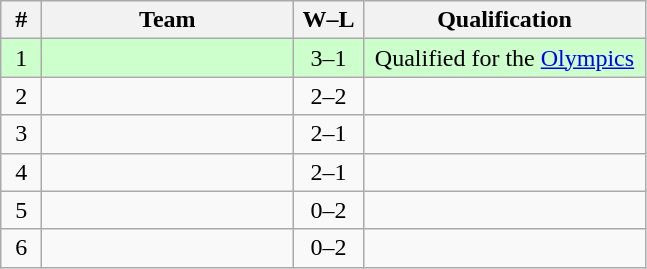<table class=wikitable style="text-align:center;">
<tr>
<th width=20px>#</th>
<th width=160px>Team</th>
<th width=40px>W–L</th>
<th width=180px>Qualification</th>
</tr>
<tr bgcolor=#ccffcc>
<td>1</td>
<td align=left></td>
<td>3–1</td>
<td>Qualified for the <a href='#'>Olympics</a></td>
</tr>
<tr>
<td>2</td>
<td align=left></td>
<td>2–2</td>
<td></td>
</tr>
<tr>
<td>3</td>
<td align=left></td>
<td>2–1</td>
<td></td>
</tr>
<tr>
<td>4</td>
<td align=left></td>
<td>2–1</td>
<td></td>
</tr>
<tr>
<td>5</td>
<td align=left></td>
<td>0–2</td>
<td></td>
</tr>
<tr>
<td>6</td>
<td align=left></td>
<td>0–2</td>
<td></td>
</tr>
</table>
